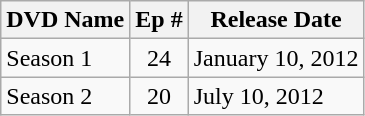<table class="wikitable">
<tr>
<th>DVD Name</th>
<th>Ep #</th>
<th>Release Date</th>
</tr>
<tr>
<td>Season 1</td>
<td style="text-align:center;">24</td>
<td>January 10, 2012</td>
</tr>
<tr>
<td>Season 2</td>
<td style="text-align:center;">20</td>
<td>July 10, 2012</td>
</tr>
</table>
